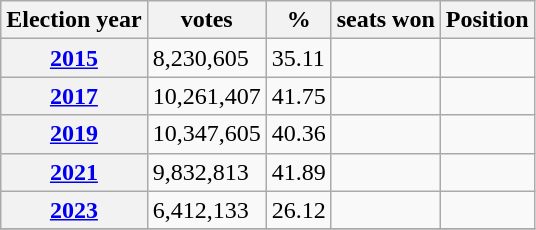<table class="wikitable">
<tr>
<th>Election year</th>
<th>votes</th>
<th>%</th>
<th>seats won</th>
<th>Position</th>
</tr>
<tr>
<th><a href='#'>2015</a></th>
<td>8,230,605</td>
<td>35.11</td>
<td></td>
<td></td>
</tr>
<tr>
<th><a href='#'>2017</a></th>
<td>10,261,407</td>
<td>41.75</td>
<td></td>
<td></td>
</tr>
<tr>
<th><a href='#'>2019</a></th>
<td>10,347,605</td>
<td>40.36</td>
<td></td>
<td></td>
</tr>
<tr>
<th><a href='#'>2021</a></th>
<td>9,832,813</td>
<td>41.89</td>
<td></td>
<td></td>
</tr>
<tr>
<th><a href='#'>2023</a></th>
<td>6,412,133</td>
<td>26.12</td>
<td></td>
<td></td>
</tr>
<tr>
</tr>
</table>
